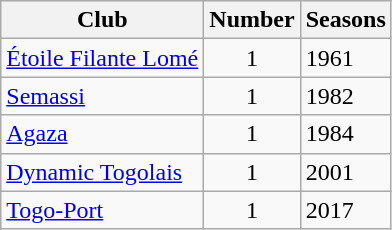<table class="wikitable sortable">
<tr>
<th>Club</th>
<th>Number</th>
<th>Seasons</th>
</tr>
<tr>
<td><a href='#'>Étoile Filante Lomé</a></td>
<td style="text-align:center">1</td>
<td>1961</td>
</tr>
<tr>
<td><a href='#'>Semassi</a></td>
<td style="text-align:center">1</td>
<td>1982</td>
</tr>
<tr>
<td><a href='#'>Agaza</a></td>
<td style="text-align:center">1</td>
<td>1984</td>
</tr>
<tr>
<td><a href='#'>Dynamic Togolais</a></td>
<td style="text-align:center">1</td>
<td>2001</td>
</tr>
<tr>
<td><a href='#'>Togo-Port</a></td>
<td style="text-align:center">1</td>
<td>2017</td>
</tr>
</table>
